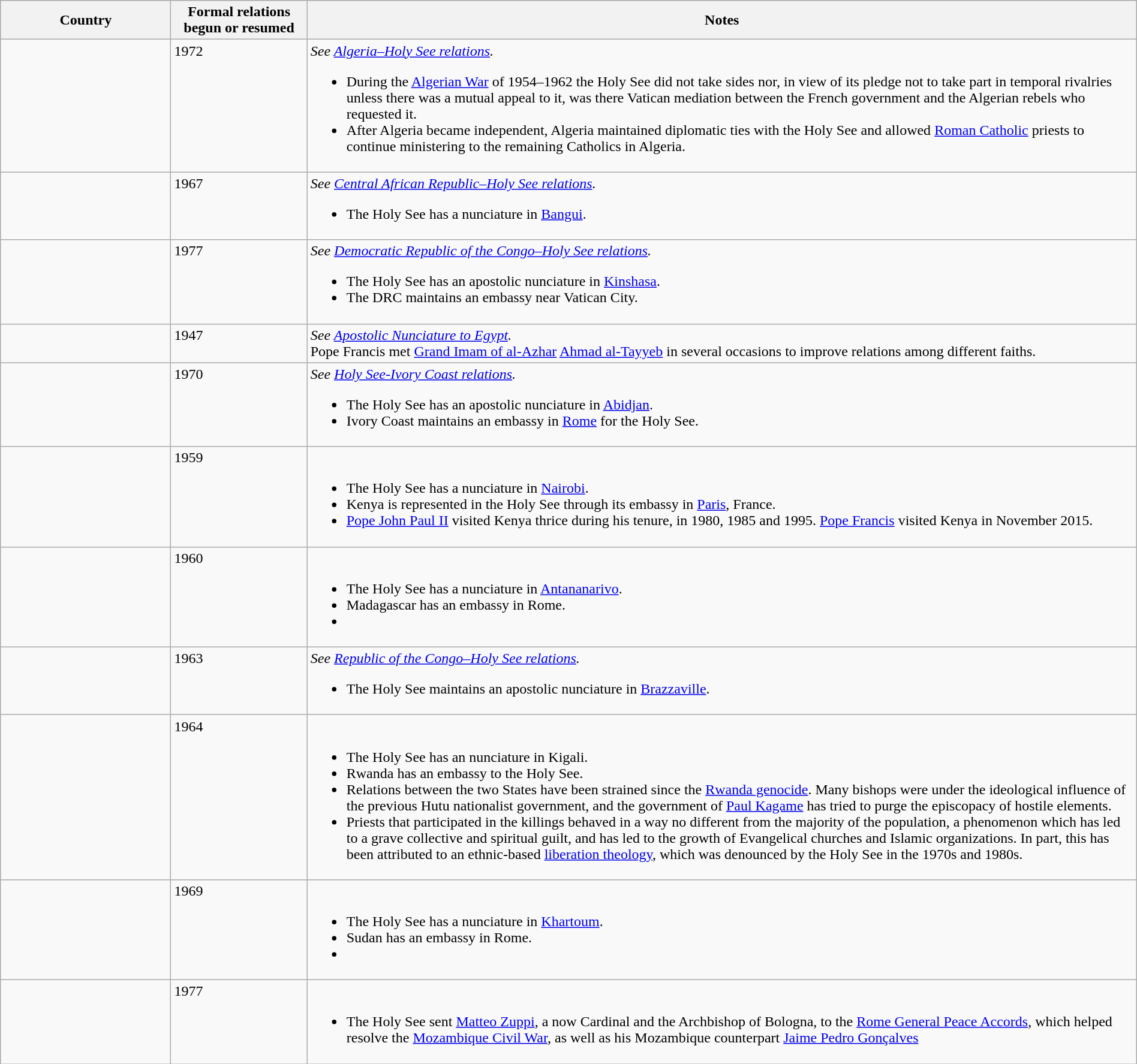<table class="wikitable sortable" style="width:100%; margin:auto;">
<tr>
<th style="width:15%;">Country</th>
<th style="width:12%;">Formal relations begun or resumed</th>
<th>Notes</th>
</tr>
<tr valign="top">
<td></td>
<td>1972</td>
<td><em>See <a href='#'>Algeria–Holy See relations</a>.</em><br><ul><li>During the <a href='#'>Algerian War</a> of 1954–1962 the Holy See did not take sides nor, in view of its pledge not to take part in temporal rivalries unless there was a mutual appeal to it, was there Vatican mediation between the French government and the Algerian rebels who requested it.</li><li>After Algeria became independent, Algeria maintained diplomatic ties with the Holy See and allowed <a href='#'>Roman Catholic</a> priests to continue ministering to the remaining Catholics in Algeria.</li></ul></td>
</tr>
<tr valign="top">
<td></td>
<td>1967</td>
<td><em>See <a href='#'>Central African Republic–Holy See relations</a>.</em><br><ul><li>The Holy See has a nunciature in <a href='#'>Bangui</a>.</li></ul></td>
</tr>
<tr valign="top">
<td></td>
<td>1977</td>
<td><em>See <a href='#'>Democratic Republic of the Congo–Holy See relations</a>.</em><br><ul><li>The Holy See has an apostolic nunciature in <a href='#'>Kinshasa</a>.</li><li>The DRC maintains an embassy near Vatican City.</li></ul></td>
</tr>
<tr valign="top">
<td></td>
<td>1947</td>
<td><em>See <a href='#'>Apostolic Nunciature to Egypt</a>.</em><br>Pope Francis met <a href='#'>Grand Imam of al-Azhar</a> <a href='#'>Ahmad al-Tayyeb</a> in several occasions to improve relations among different faiths.</td>
</tr>
<tr valign="top">
<td></td>
<td>1970</td>
<td><em>See <a href='#'>Holy See-Ivory Coast relations</a>.</em><br><ul><li>The Holy See has an apostolic nunciature in <a href='#'>Abidjan</a>.</li><li>Ivory Coast maintains an embassy in <a href='#'>Rome</a> for the Holy See.</li></ul></td>
</tr>
<tr valign="top">
<td></td>
<td>1959</td>
<td><br><ul><li>The Holy See has a nunciature in <a href='#'>Nairobi</a>.</li><li>Kenya is represented in the Holy See through its embassy in <a href='#'>Paris</a>, France.</li><li><a href='#'>Pope John Paul II</a> visited Kenya thrice during his tenure, in 1980, 1985 and 1995. <a href='#'>Pope Francis</a> visited Kenya in November 2015.</li></ul></td>
</tr>
<tr valign="top">
<td></td>
<td>1960</td>
<td><br><ul><li>The Holy See has a nunciature in <a href='#'>Antananarivo</a>.</li><li>Madagascar has an embassy in Rome.</li><li></li></ul></td>
</tr>
<tr valign="top">
<td></td>
<td>1963</td>
<td><em>See <a href='#'>Republic of the Congo–Holy See relations</a>.</em><br><ul><li>The Holy See maintains an apostolic nunciature in <a href='#'>Brazzaville</a>.</li></ul></td>
</tr>
<tr valign="top">
<td></td>
<td>1964</td>
<td><br><ul><li>The Holy See has an nunciature in Kigali.</li><li>Rwanda has an embassy to the Holy See.</li><li>Relations between the two States have been strained since the <a href='#'>Rwanda genocide</a>. Many bishops were under the ideological influence of the previous Hutu nationalist government, and the government of <a href='#'>Paul Kagame</a> has tried to purge the episcopacy of hostile elements.</li><li>Priests that participated in the killings behaved in a way no different from the majority of the population, a phenomenon which has led to a grave collective and spiritual guilt, and has led to the growth of Evangelical churches and Islamic organizations. In part, this has been attributed to an ethnic-based <a href='#'>liberation theology</a>, which was denounced by the Holy See in the 1970s and 1980s.</li></ul></td>
</tr>
<tr valign="top">
<td></td>
<td>1969</td>
<td><br><ul><li>The Holy See has a nunciature in <a href='#'>Khartoum</a>.</li><li>Sudan has an embassy in Rome.</li><li></li></ul></td>
</tr>
<tr valign="top">
<td></td>
<td>1977</td>
<td><br><ul><li>The Holy See sent <a href='#'>Matteo Zuppi</a>, a now Cardinal and the Archbishop of Bologna, to the <a href='#'>Rome General Peace Accords</a>, which helped resolve the <a href='#'>Mozambique Civil War</a>, as well as his Mozambique counterpart <a href='#'>Jaime Pedro Gonçalves</a></li></ul></td>
</tr>
</table>
